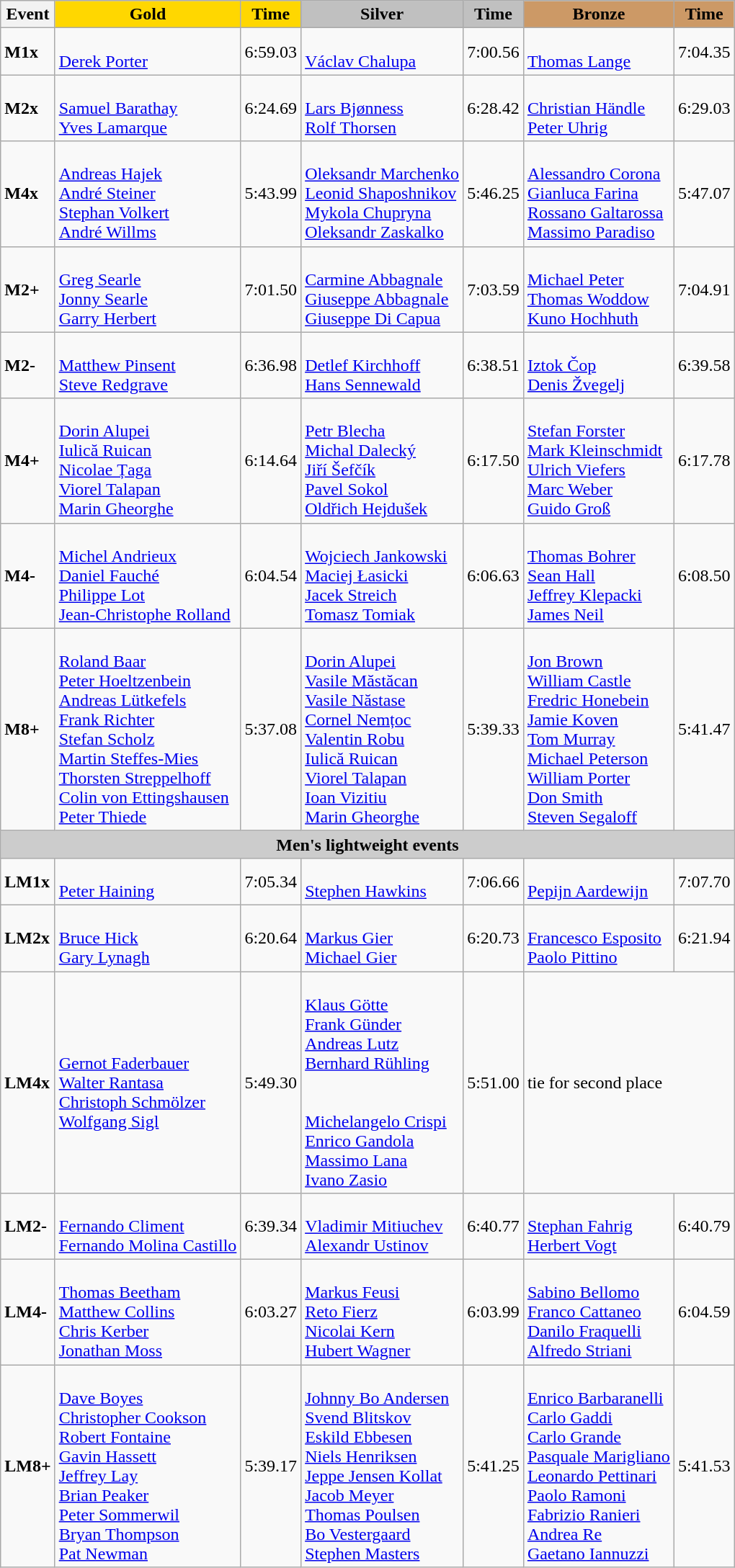<table class="wikitable">
<tr>
<th>Event</th>
<th style="text-align:center;background-color:gold;">Gold</th>
<th style="text-align:center;background-color:gold;">Time</th>
<th style="text-align:center;background-color:silver;">Silver</th>
<th style="text-align:center;background-color:silver;">Time</th>
<th style="text-align:center;background-color:#CC9966;">Bronze</th>
<th style="text-align:center;background-color:#CC9966;">Time</th>
</tr>
<tr>
<td><strong>M1x </strong></td>
<td> <br> <a href='#'>Derek Porter</a></td>
<td>6:59.03</td>
<td> <br> <a href='#'>Václav Chalupa</a></td>
<td>7:00.56</td>
<td> <br> <a href='#'>Thomas Lange</a></td>
<td>7:04.35</td>
</tr>
<tr>
<td><strong>M2x </strong></td>
<td> <br> <a href='#'>Samuel Barathay</a> <br> <a href='#'>Yves Lamarque</a></td>
<td>6:24.69</td>
<td> <br> <a href='#'>Lars Bjønness</a> <br> <a href='#'>Rolf Thorsen</a></td>
<td>6:28.42</td>
<td> <br> <a href='#'>Christian Händle</a> <br> <a href='#'>Peter Uhrig</a></td>
<td>6:29.03</td>
</tr>
<tr>
<td><strong>M4x </strong></td>
<td> <br> <a href='#'>Andreas Hajek</a> <br> <a href='#'>André Steiner</a> <br> <a href='#'>Stephan Volkert</a> <br> <a href='#'>André Willms</a></td>
<td>5:43.99</td>
<td> <br> <a href='#'>Oleksandr Marchenko</a> <br> <a href='#'>Leonid Shaposhnikov</a> <br> <a href='#'>Mykola Chupryna</a> <br> <a href='#'>Oleksandr Zaskalko</a></td>
<td>5:46.25</td>
<td> <br> <a href='#'>Alessandro Corona</a> <br> <a href='#'>Gianluca Farina</a> <br> <a href='#'>Rossano Galtarossa</a> <br> <a href='#'>Massimo Paradiso</a></td>
<td>5:47.07</td>
</tr>
<tr>
<td><strong>M2+</strong></td>
<td> <br> <a href='#'>Greg Searle</a> <br> <a href='#'>Jonny Searle</a> <br> <a href='#'>Garry Herbert</a></td>
<td>7:01.50</td>
<td> <br> <a href='#'>Carmine Abbagnale</a> <br> <a href='#'>Giuseppe Abbagnale</a> <br> <a href='#'>Giuseppe Di Capua</a></td>
<td>7:03.59</td>
<td> <br> <a href='#'>Michael Peter</a> <br> <a href='#'>Thomas Woddow</a> <br> <a href='#'>Kuno Hochhuth</a></td>
<td>7:04.91</td>
</tr>
<tr>
<td><strong>M2-</strong></td>
<td> <br> <a href='#'>Matthew Pinsent</a> <br> <a href='#'>Steve Redgrave</a></td>
<td>6:36.98</td>
<td> <br> <a href='#'>Detlef Kirchhoff</a> <br> <a href='#'>Hans Sennewald</a></td>
<td>6:38.51</td>
<td> <br> <a href='#'>Iztok Čop</a> <br> <a href='#'>Denis Žvegelj</a></td>
<td>6:39.58</td>
</tr>
<tr>
<td><strong>M4+</strong></td>
<td> <br> <a href='#'>Dorin Alupei</a> <br> <a href='#'>Iulică Ruican</a> <br> <a href='#'>Nicolae Țaga</a> <br> <a href='#'>Viorel Talapan</a> <br> <a href='#'>Marin Gheorghe</a></td>
<td>6:14.64</td>
<td> <br> <a href='#'>Petr Blecha</a> <br> <a href='#'>Michal Dalecký</a> <br> <a href='#'>Jiří Šefčík</a> <br> <a href='#'>Pavel Sokol</a> <br> <a href='#'>Oldřich Hejdušek</a></td>
<td>6:17.50</td>
<td> <br> <a href='#'>Stefan Forster</a> <br> <a href='#'>Mark Kleinschmidt</a> <br> <a href='#'>Ulrich Viefers</a> <br> <a href='#'>Marc Weber</a> <br> <a href='#'>Guido Groß</a></td>
<td>6:17.78</td>
</tr>
<tr>
<td><strong>M4-</strong></td>
<td> <br> <a href='#'>Michel Andrieux</a> <br> <a href='#'>Daniel Fauché</a> <br> <a href='#'>Philippe Lot</a> <br> <a href='#'>Jean-Christophe Rolland</a></td>
<td>6:04.54</td>
<td> <br> <a href='#'>Wojciech Jankowski</a> <br> <a href='#'>Maciej Łasicki</a> <br> <a href='#'>Jacek Streich</a> <br> <a href='#'>Tomasz Tomiak</a></td>
<td>6:06.63</td>
<td> <br> <a href='#'>Thomas Bohrer</a> <br> <a href='#'>Sean Hall</a> <br> <a href='#'>Jeffrey Klepacki</a> <br> <a href='#'>James Neil</a></td>
<td>6:08.50</td>
</tr>
<tr>
<td><strong>M8+</strong></td>
<td> <br> <a href='#'>Roland Baar</a> <br> <a href='#'>Peter Hoeltzenbein</a> <br><a href='#'>Andreas Lütkefels</a><br> <a href='#'>Frank Richter</a> <br><a href='#'>Stefan Scholz</a><br><a href='#'>Martin Steffes-Mies</a><br> <a href='#'>Thorsten Streppelhoff</a> <br> <a href='#'>Colin von Ettingshausen</a> <br> <a href='#'>Peter Thiede</a></td>
<td>5:37.08</td>
<td> <br> <a href='#'>Dorin Alupei</a> <br> <a href='#'>Vasile Măstăcan</a> <br> <a href='#'>Vasile Năstase</a> <br> <a href='#'>Cornel Nemțoc</a> <br> <a href='#'>Valentin Robu</a> <br> <a href='#'>Iulică Ruican</a> <br> <a href='#'>Viorel Talapan</a> <br> <a href='#'>Ioan Vizitiu</a> <br> <a href='#'>Marin Gheorghe</a></td>
<td>5:39.33</td>
<td> <br> <a href='#'>Jon Brown</a> <br> <a href='#'>William Castle</a> <br> <a href='#'>Fredric Honebein</a> <br> <a href='#'>Jamie Koven</a> <br> <a href='#'>Tom Murray</a> <br> <a href='#'>Michael Peterson</a> <br> <a href='#'>William Porter</a> <br> <a href='#'>Don Smith</a> <br> <a href='#'>Steven Segaloff</a></td>
<td>5:41.47</td>
</tr>
<tr>
<th colspan="7" style="background-color:#CCC;">Men's lightweight events</th>
</tr>
<tr>
<td><strong>LM1x</strong></td>
<td> <br> <a href='#'>Peter Haining</a></td>
<td>7:05.34</td>
<td> <br> <a href='#'>Stephen Hawkins</a></td>
<td>7:06.66</td>
<td> <br> <a href='#'>Pepijn Aardewijn</a></td>
<td>7:07.70</td>
</tr>
<tr>
<td><strong>LM2x</strong></td>
<td> <br> <a href='#'>Bruce Hick</a> <br> <a href='#'>Gary Lynagh</a></td>
<td>6:20.64</td>
<td> <br> <a href='#'>Markus Gier</a> <br> <a href='#'>Michael Gier</a></td>
<td>6:20.73</td>
<td> <br> <a href='#'>Francesco Esposito</a> <br> <a href='#'>Paolo Pittino</a></td>
<td>6:21.94</td>
</tr>
<tr>
<td><strong>LM4x</strong></td>
<td> <br> <a href='#'>Gernot Faderbauer</a> <br> <a href='#'>Walter Rantasa</a> <br> <a href='#'>Christoph Schmölzer</a> <br> <a href='#'>Wolfgang Sigl</a></td>
<td>5:49.30</td>
<td> <br> <a href='#'>Klaus Götte</a> <br> <a href='#'>Frank Günder</a> <br> <a href='#'>Andreas Lutz</a> <br> <a href='#'>Bernhard Rühling</a> <br> <br>  <br> <a href='#'>Michelangelo Crispi</a> <br> <a href='#'>Enrico Gandola</a> <br> <a href='#'>Massimo Lana</a> <br> <a href='#'>Ivano Zasio</a></td>
<td>5:51.00</td>
<td colspan=2>tie for second place</td>
</tr>
<tr>
<td><strong>LM2-</strong></td>
<td> <br> <a href='#'>Fernando Climent</a> <br> <a href='#'>Fernando Molina Castillo</a></td>
<td>6:39.34</td>
<td> <br> <a href='#'>Vladimir Mitiuchev</a> <br> <a href='#'>Alexandr Ustinov</a></td>
<td>6:40.77</td>
<td> <br> <a href='#'>Stephan Fahrig</a> <br> <a href='#'>Herbert Vogt</a></td>
<td>6:40.79</td>
</tr>
<tr>
<td><strong>LM4-</strong></td>
<td> <br> <a href='#'>Thomas Beetham</a> <br> <a href='#'>Matthew Collins</a> <br> <a href='#'>Chris Kerber</a> <br> <a href='#'>Jonathan Moss</a></td>
<td>6:03.27</td>
<td> <br> <a href='#'>Markus Feusi</a> <br> <a href='#'>Reto Fierz</a> <br> <a href='#'>Nicolai Kern</a> <br> <a href='#'>Hubert Wagner</a></td>
<td>6:03.99</td>
<td> <br> <a href='#'>Sabino Bellomo</a> <br> <a href='#'>Franco Cattaneo</a> <br> <a href='#'>Danilo Fraquelli</a> <br> <a href='#'>Alfredo Striani</a></td>
<td>6:04.59</td>
</tr>
<tr>
<td><strong>LM8+</strong></td>
<td> <br> <a href='#'>Dave Boyes</a> <br> <a href='#'>Christopher Cookson</a> <br> <a href='#'>Robert Fontaine</a> <br> <a href='#'>Gavin Hassett</a> <br> <a href='#'>Jeffrey Lay</a> <br> <a href='#'>Brian Peaker</a> <br> <a href='#'>Peter Sommerwil</a> <br> <a href='#'>Bryan Thompson</a> <br> <a href='#'>Pat Newman</a></td>
<td>5:39.17</td>
<td> <br> <a href='#'>Johnny Bo Andersen</a> <br> <a href='#'>Svend Blitskov</a> <br> <a href='#'>Eskild Ebbesen</a> <br> <a href='#'>Niels Henriksen</a> <br> <a href='#'>Jeppe Jensen Kollat</a> <br> <a href='#'>Jacob Meyer</a> <br> <a href='#'>Thomas Poulsen</a> <br> <a href='#'>Bo Vestergaard</a> <br> <a href='#'>Stephen Masters</a></td>
<td>5:41.25</td>
<td> <br> <a href='#'>Enrico Barbaranelli</a> <br> <a href='#'>Carlo Gaddi</a> <br> <a href='#'>Carlo Grande</a> <br> <a href='#'>Pasquale Marigliano</a> <br> <a href='#'>Leonardo Pettinari</a> <br> <a href='#'>Paolo Ramoni</a> <br> <a href='#'>Fabrizio Ranieri</a> <br> <a href='#'>Andrea Re</a> <br> <a href='#'>Gaetano Iannuzzi</a></td>
<td>5:41.53</td>
</tr>
</table>
